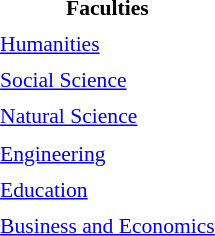<table class="toccolours" style="margin-left:1em; line-height:1.4em; font-size:90%">
<tr>
<th>Faculties</th>
<th></th>
</tr>
<tr>
<td><a href='#'>Humanities</a></td>
<td></td>
</tr>
<tr>
<td><a href='#'>Social Science</a></td>
<td></td>
</tr>
<tr>
<td><a href='#'>Natural Science</a></td>
<td></td>
</tr>
<tr>
<td><a href='#'>Engineering</a></td>
<td></td>
</tr>
<tr>
<td><a href='#'>Education</a></td>
<td></td>
</tr>
<tr>
<td><a href='#'>Business and Economics</a></td>
<td></td>
</tr>
</table>
